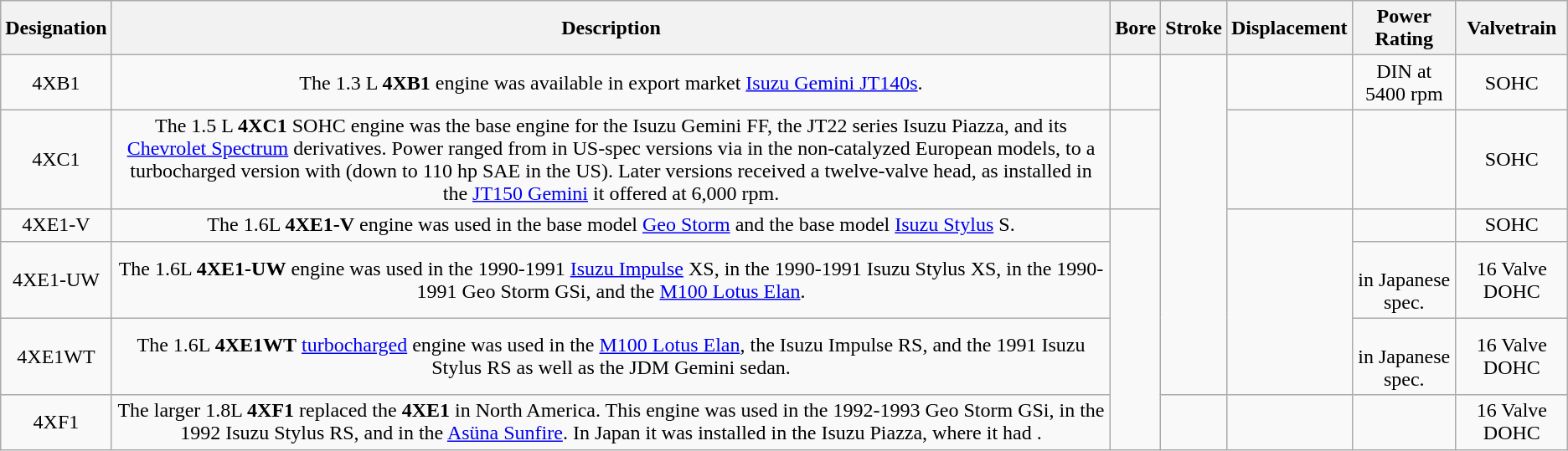<table class="wikitable" style="text-align: center;">
<tr>
<th>Designation</th>
<th>Description</th>
<th>Bore</th>
<th>Stroke</th>
<th>Displacement</th>
<th>Power Rating</th>
<th>Valvetrain</th>
</tr>
<tr>
<td>4XB1</td>
<td>The 1.3 L <strong>4XB1</strong> engine was available in export market <a href='#'>Isuzu Gemini JT140s</a>.</td>
<td></td>
<td rowspan="5"></td>
<td></td>
<td> DIN at 5400 rpm</td>
<td>SOHC</td>
</tr>
<tr>
<td>4XC1</td>
<td>The 1.5 L <strong>4XC1</strong> SOHC engine was the base engine for the Isuzu Gemini FF, the JT22 series Isuzu Piazza, and its <a href='#'>Chevrolet Spectrum</a> derivatives. Power ranged from  in US-spec versions via  in the non-catalyzed European models, to a turbocharged version with  (down to 110 hp SAE in the US). Later versions received a twelve-valve head, as installed in the <a href='#'>JT150 Gemini</a> it offered  at 6,000 rpm.</td>
<td></td>
<td></td>
<td></td>
<td>SOHC</td>
</tr>
<tr>
<td>4XE1-V</td>
<td>The 1.6L <strong>4XE1-V</strong> engine was used in the base model <a href='#'>Geo Storm</a> and the base model <a href='#'>Isuzu Stylus</a> S.</td>
<td rowspan="4"></td>
<td rowspan="3"></td>
<td></td>
<td>SOHC</td>
</tr>
<tr>
<td>4XE1-UW</td>
<td>The 1.6L <strong>4XE1-UW</strong> engine was used in the 1990-1991 <a href='#'>Isuzu Impulse</a> XS, in the 1990-1991 Isuzu Stylus XS, in the 1990-1991 Geo Storm GSi, and the <a href='#'>M100 Lotus Elan</a>.</td>
<td> <br>  in Japanese spec.</td>
<td>16 Valve DOHC</td>
</tr>
<tr>
<td>4XE1WT</td>
<td>The 1.6L <strong>4XE1WT</strong> <a href='#'>turbocharged</a> engine was used in the <a href='#'>M100 Lotus Elan</a>, the Isuzu Impulse RS, and the 1991 Isuzu Stylus RS as well as the JDM Gemini sedan.</td>
<td> <br>  in Japanese spec.</td>
<td>16 Valve DOHC</td>
</tr>
<tr>
<td>4XF1</td>
<td>The larger 1.8L <strong>4XF1</strong> replaced the <strong>4XE1</strong> in North America. This engine was used in the 1992-1993 Geo Storm GSi, in the 1992 Isuzu Stylus RS, and in the <a href='#'>Asüna Sunfire</a>. In Japan it was installed in the Isuzu Piazza, where it had .</td>
<td></td>
<td></td>
<td> <br> </td>
<td>16 Valve DOHC</td>
</tr>
</table>
